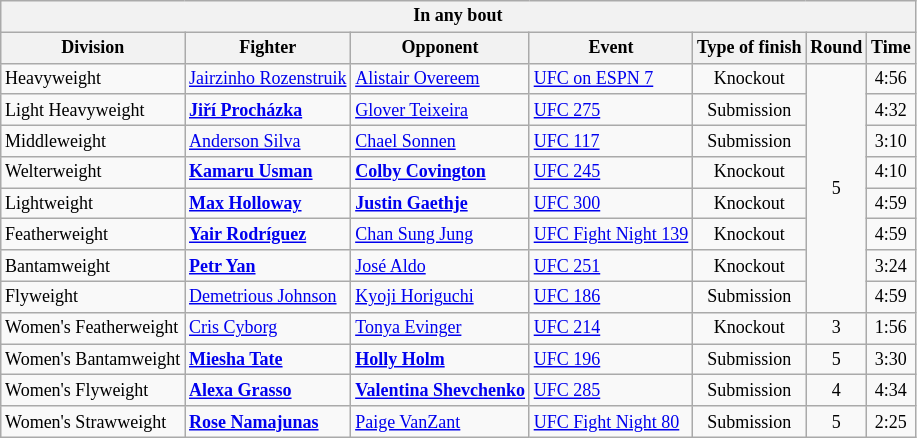<table class=wikitable style="font-size:75%;">
<tr>
<th colspan=7>In any bout</th>
</tr>
<tr>
<th>Division</th>
<th>Fighter</th>
<th>Opponent</th>
<th>Event</th>
<th>Type of finish</th>
<th>Round</th>
<th>Time</th>
</tr>
<tr>
<td>Heavyweight</td>
<td> <a href='#'>Jairzinho Rozenstruik</a></td>
<td><a href='#'>Alistair Overeem</a></td>
<td><a href='#'>UFC on ESPN 7</a></td>
<td align=center>Knockout</td>
<td rowspan=8 align=center>5</td>
<td align=center>4:56</td>
</tr>
<tr>
<td>Light Heavyweight</td>
<td> <strong><a href='#'>Jiří Procházka</a></strong></td>
<td><a href='#'>Glover Teixeira</a></td>
<td><a href='#'>UFC 275</a></td>
<td align=center>Submission</td>
<td align=center>4:32</td>
</tr>
<tr>
<td>Middleweight</td>
<td> <a href='#'>Anderson Silva</a></td>
<td><a href='#'>Chael Sonnen</a></td>
<td><a href='#'>UFC 117</a></td>
<td align=center>Submission</td>
<td align=center>3:10</td>
</tr>
<tr>
<td>Welterweight</td>
<td> <strong><a href='#'>Kamaru Usman</a></strong></td>
<td><strong><a href='#'>Colby Covington</a></strong></td>
<td><a href='#'>UFC 245</a></td>
<td align=center>Knockout</td>
<td align=center>4:10</td>
</tr>
<tr>
<td>Lightweight</td>
<td> <strong><a href='#'>Max Holloway</a></strong></td>
<td><strong><a href='#'>Justin Gaethje</a></strong></td>
<td><a href='#'>UFC 300</a></td>
<td align=center>Knockout</td>
<td align=center>4:59</td>
</tr>
<tr>
<td>Featherweight</td>
<td> <strong><a href='#'>Yair Rodríguez</a></strong></td>
<td><a href='#'>Chan Sung Jung</a></td>
<td><a href='#'>UFC Fight Night 139</a></td>
<td align=center>Knockout</td>
<td align=center>4:59</td>
</tr>
<tr>
<td>Bantamweight</td>
<td> <strong><a href='#'>Petr Yan</a></strong></td>
<td><a href='#'>José Aldo</a></td>
<td><a href='#'>UFC 251</a></td>
<td align=center>Knockout</td>
<td align=center>3:24</td>
</tr>
<tr>
<td>Flyweight</td>
<td> <a href='#'>Demetrious Johnson</a></td>
<td><a href='#'>Kyoji Horiguchi</a></td>
<td><a href='#'>UFC 186</a></td>
<td align=center>Submission</td>
<td align=center>4:59</td>
</tr>
<tr>
<td>Women's Featherweight</td>
<td> <a href='#'>Cris Cyborg</a></td>
<td><a href='#'>Tonya Evinger</a></td>
<td><a href='#'>UFC 214</a></td>
<td align=center>Knockout</td>
<td align=center>3</td>
<td align=center>1:56</td>
</tr>
<tr>
<td>Women's Bantamweight</td>
<td> <strong><a href='#'>Miesha Tate</a></strong></td>
<td><strong><a href='#'>Holly Holm</a></strong></td>
<td><a href='#'>UFC 196</a></td>
<td align=center>Submission</td>
<td align=center>5</td>
<td align=center>3:30</td>
</tr>
<tr>
<td>Women's Flyweight</td>
<td><strong> <a href='#'>Alexa Grasso</a></strong></td>
<td><strong><a href='#'>Valentina Shevchenko</a></strong></td>
<td><a href='#'>UFC 285</a></td>
<td align=center>Submission</td>
<td align=center>4</td>
<td align=center>4:34</td>
</tr>
<tr>
<td>Women's Strawweight</td>
<td> <strong><a href='#'>Rose Namajunas</a></strong></td>
<td><a href='#'>Paige VanZant</a></td>
<td><a href='#'>UFC Fight Night 80</a></td>
<td align=center>Submission</td>
<td align=center>5</td>
<td align=center>2:25</td>
</tr>
</table>
